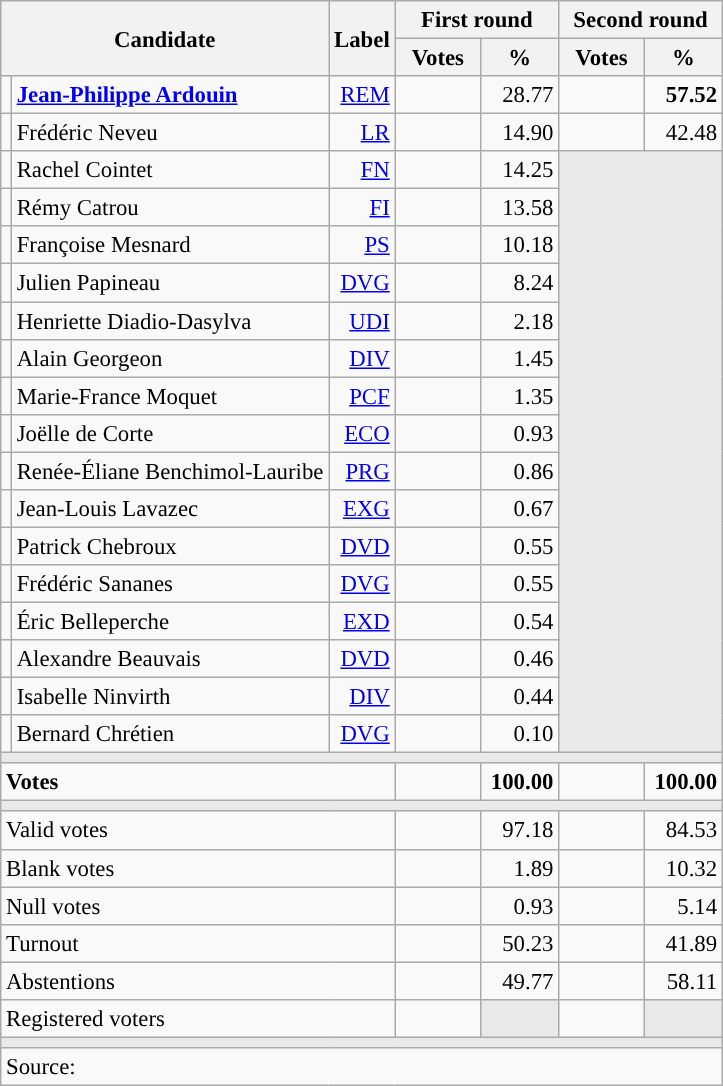<table class="wikitable" style="text-align:right;font-size:95%;">
<tr>
<th colspan="2" rowspan="2">Candidate</th>
<th rowspan="2">Label</th>
<th colspan="2">First round</th>
<th colspan="2">Second round</th>
</tr>
<tr>
<th style="width:50px;">Votes</th>
<th style="width:45px;">%</th>
<th style="width:50px;">Votes</th>
<th style="width:45px;">%</th>
</tr>
<tr>
<td style="color:inherit;background:"></td>
<td style="text-align:left;"><strong><a href='#'>Jean-Philippe Ardouin</a></strong></td>
<td><a href='#'>REM</a></td>
<td></td>
<td>28.77</td>
<td><strong></strong></td>
<td><strong>57.52</strong></td>
</tr>
<tr>
<td style="color:inherit;background:"></td>
<td style="text-align:left;">Frédéric Neveu</td>
<td><a href='#'>LR</a></td>
<td></td>
<td>14.90</td>
<td></td>
<td>42.48</td>
</tr>
<tr>
<td style="color:inherit;background:"></td>
<td style="text-align:left;">Rachel Cointet</td>
<td><a href='#'>FN</a></td>
<td></td>
<td>14.25</td>
<td colspan="2" rowspan="16" style="background:#E9E9E9;"></td>
</tr>
<tr>
<td style="color:inherit;background:"></td>
<td style="text-align:left;">Rémy Catrou</td>
<td><a href='#'>FI</a></td>
<td></td>
<td>13.58</td>
</tr>
<tr>
<td style="color:inherit;background:"></td>
<td style="text-align:left;">Françoise Mesnard</td>
<td><a href='#'>PS</a></td>
<td></td>
<td>10.18</td>
</tr>
<tr>
<td style="color:inherit;background:"></td>
<td style="text-align:left;">Julien Papineau</td>
<td><a href='#'>DVG</a></td>
<td></td>
<td>8.24</td>
</tr>
<tr>
<td style="color:inherit;background:"></td>
<td style="text-align:left;">Henriette Diadio-Dasylva</td>
<td><a href='#'>UDI</a></td>
<td></td>
<td>2.18</td>
</tr>
<tr>
<td style="color:inherit;background:"></td>
<td style="text-align:left;">Alain Georgeon</td>
<td><a href='#'>DIV</a></td>
<td></td>
<td>1.45</td>
</tr>
<tr>
<td style="color:inherit;background:"></td>
<td style="text-align:left;">Marie-France Moquet</td>
<td><a href='#'>PCF</a></td>
<td></td>
<td>1.35</td>
</tr>
<tr>
<td style="color:inherit;background:"></td>
<td style="text-align:left;">Joëlle de Corte</td>
<td><a href='#'>ECO</a></td>
<td></td>
<td>0.93</td>
</tr>
<tr>
<td style="color:inherit;background:"></td>
<td style="text-align:left;">Renée-Éliane Benchimol-Lauribe</td>
<td><a href='#'>PRG</a></td>
<td></td>
<td>0.86</td>
</tr>
<tr>
<td style="color:inherit;background:"></td>
<td style="text-align:left;">Jean-Louis Lavazec</td>
<td><a href='#'>EXG</a></td>
<td></td>
<td>0.67</td>
</tr>
<tr>
<td style="color:inherit;background:"></td>
<td style="text-align:left;">Patrick Chebroux</td>
<td><a href='#'>DVD</a></td>
<td></td>
<td>0.55</td>
</tr>
<tr>
<td style="color:inherit;background:"></td>
<td style="text-align:left;">Frédéric Sananes</td>
<td><a href='#'>DVG</a></td>
<td></td>
<td>0.55</td>
</tr>
<tr>
<td style="color:inherit;background:"></td>
<td style="text-align:left;">Éric Belleperche</td>
<td><a href='#'>EXD</a></td>
<td></td>
<td>0.54</td>
</tr>
<tr>
<td style="color:inherit;background:"></td>
<td style="text-align:left;">Alexandre Beauvais</td>
<td><a href='#'>DVD</a></td>
<td></td>
<td>0.46</td>
</tr>
<tr>
<td style="color:inherit;background:"></td>
<td style="text-align:left;">Isabelle Ninvirth</td>
<td><a href='#'>DIV</a></td>
<td></td>
<td>0.44</td>
</tr>
<tr>
<td style="color:inherit;background:"></td>
<td style="text-align:left;">Bernard Chrétien</td>
<td><a href='#'>DVG</a></td>
<td></td>
<td>0.10</td>
</tr>
<tr>
<td colspan="7" style="background:#E9E9E9;"></td>
</tr>
<tr style="font-weight:bold;">
<td colspan="3" style="text-align:left;">Votes</td>
<td></td>
<td>100.00</td>
<td></td>
<td>100.00</td>
</tr>
<tr>
<td colspan="7" style="background:#E9E9E9;"></td>
</tr>
<tr>
<td colspan="3" style="text-align:left;">Valid votes</td>
<td></td>
<td>97.18</td>
<td></td>
<td>84.53</td>
</tr>
<tr>
<td colspan="3" style="text-align:left;">Blank votes</td>
<td></td>
<td>1.89</td>
<td></td>
<td>10.32</td>
</tr>
<tr>
<td colspan="3" style="text-align:left;">Null votes</td>
<td></td>
<td>0.93</td>
<td></td>
<td>5.14</td>
</tr>
<tr>
<td colspan="3" style="text-align:left;">Turnout</td>
<td></td>
<td>50.23</td>
<td></td>
<td>41.89</td>
</tr>
<tr>
<td colspan="3" style="text-align:left;">Abstentions</td>
<td></td>
<td>49.77</td>
<td></td>
<td>58.11</td>
</tr>
<tr>
<td colspan="3" style="text-align:left;">Registered voters</td>
<td></td>
<td style="color:inherit;background:#E9E9E9;"></td>
<td></td>
<td style="color:inherit;background:#E9E9E9;"></td>
</tr>
<tr>
<td colspan="7" style="background:#E9E9E9;"></td>
</tr>
<tr>
<td colspan="7" style="text-align:left;">Source: </td>
</tr>
</table>
